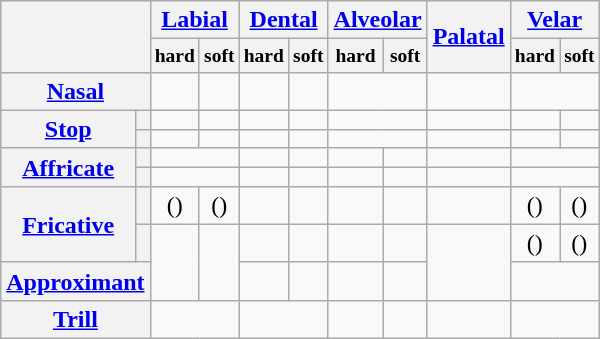<table class="wikitable" style="text-align: center;">
<tr>
<th rowspan="2" colspan="2"></th>
<th colspan="2"><a href='#'>Labial</a></th>
<th colspan="2"><a href='#'>Dental</a></th>
<th colspan="2"><a href='#'>Alveolar</a></th>
<th rowspan="2"><a href='#'>Palatal</a></th>
<th colspan="2"><a href='#'>Velar</a></th>
</tr>
<tr style="font-size: small;">
<th>hard</th>
<th>soft</th>
<th>hard</th>
<th>soft</th>
<th>hard</th>
<th>soft</th>
<th>hard</th>
<th>soft</th>
</tr>
<tr>
<th colspan="2"><a href='#'>Nasal</a></th>
<td> </td>
<td> </td>
<td> </td>
<td> </td>
<td colspan="2"></td>
<td></td>
<td colspan="2"></td>
</tr>
<tr>
<th rowspan="2"><a href='#'>Stop</a></th>
<th></th>
<td> </td>
<td> </td>
<td> </td>
<td> </td>
<td colspan="2"></td>
<td></td>
<td> </td>
<td> </td>
</tr>
<tr>
<th></th>
<td> </td>
<td> </td>
<td> </td>
<td> </td>
<td colspan="2"></td>
<td></td>
<td> </td>
<td> </td>
</tr>
<tr>
<th rowspan="2"><a href='#'>Affricate</a></th>
<th></th>
<td colspan="2"></td>
<td> </td>
<td> </td>
<td> </td>
<td> </td>
<td></td>
<td colspan="2"></td>
</tr>
<tr>
<th></th>
<td colspan="2"></td>
<td> </td>
<td> </td>
<td> </td>
<td> </td>
<td></td>
<td colspan="2"></td>
</tr>
<tr>
<th rowspan="2"><a href='#'>Fricative</a></th>
<th></th>
<td>() </td>
<td>() </td>
<td> </td>
<td> </td>
<td> </td>
<td> </td>
<td></td>
<td>() </td>
<td>() </td>
</tr>
<tr>
<th></th>
<td rowspan="2"> </td>
<td rowspan="2"> </td>
<td> </td>
<td> </td>
<td> </td>
<td> </td>
<td rowspan="2"> </td>
<td>() </td>
<td>() </td>
</tr>
<tr>
<th colspan="2"><a href='#'>Approximant</a></th>
<td> </td>
<td></td>
<td></td>
<td> </td>
<td colspan="2"></td>
</tr>
<tr>
<th colspan="2"><a href='#'>Trill</a></th>
<td colspan="2"></td>
<td colspan="2"></td>
<td> </td>
<td> </td>
<td></td>
<td colspan="2"></td>
</tr>
</table>
